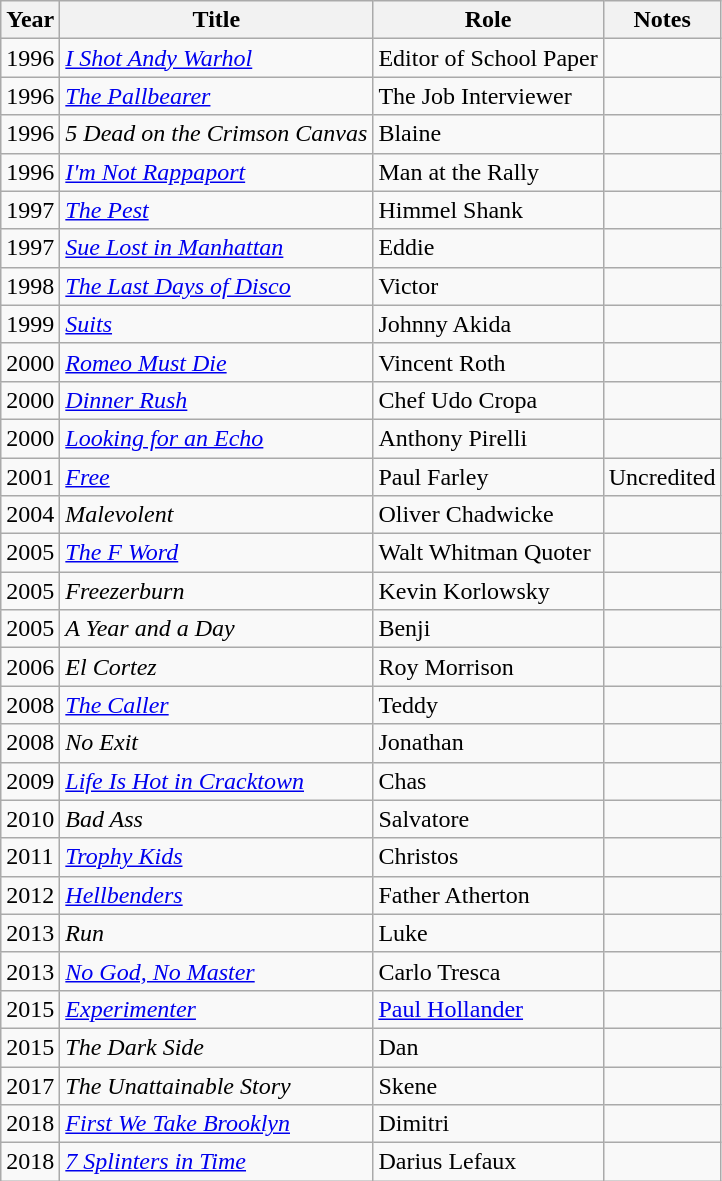<table class="wikitable sortable">
<tr>
<th>Year</th>
<th>Title</th>
<th>Role</th>
<th>Notes</th>
</tr>
<tr>
<td>1996</td>
<td><em><a href='#'>I Shot Andy Warhol</a></em></td>
<td>Editor of School Paper</td>
<td></td>
</tr>
<tr>
<td>1996</td>
<td><em><a href='#'>The Pallbearer</a></em></td>
<td>The Job Interviewer</td>
<td></td>
</tr>
<tr>
<td>1996</td>
<td><em>5 Dead on the Crimson Canvas</em></td>
<td>Blaine</td>
<td></td>
</tr>
<tr>
<td>1996</td>
<td><a href='#'><em>I'm Not Rappaport</em></a></td>
<td>Man at the Rally</td>
<td></td>
</tr>
<tr>
<td>1997</td>
<td><a href='#'><em>The Pest</em></a></td>
<td>Himmel Shank</td>
<td></td>
</tr>
<tr>
<td>1997</td>
<td><em><a href='#'>Sue Lost in Manhattan</a></em></td>
<td>Eddie</td>
<td></td>
</tr>
<tr>
<td>1998</td>
<td><em><a href='#'>The Last Days of Disco</a></em></td>
<td>Victor</td>
<td></td>
</tr>
<tr>
<td>1999</td>
<td><a href='#'><em>Suits</em></a></td>
<td>Johnny Akida</td>
<td></td>
</tr>
<tr>
<td>2000</td>
<td><em><a href='#'>Romeo Must Die</a></em></td>
<td>Vincent Roth</td>
<td></td>
</tr>
<tr>
<td>2000</td>
<td><em><a href='#'>Dinner Rush</a></em></td>
<td>Chef Udo Cropa</td>
<td></td>
</tr>
<tr>
<td>2000</td>
<td><em><a href='#'>Looking for an Echo</a></em></td>
<td>Anthony Pirelli</td>
<td></td>
</tr>
<tr>
<td>2001</td>
<td><a href='#'><em>Free</em></a></td>
<td>Paul Farley</td>
<td>Uncredited</td>
</tr>
<tr>
<td>2004</td>
<td><em>Malevolent</em></td>
<td>Oliver Chadwicke</td>
<td></td>
</tr>
<tr>
<td>2005</td>
<td><a href='#'><em>The F Word</em></a></td>
<td>Walt Whitman Quoter</td>
<td></td>
</tr>
<tr>
<td>2005</td>
<td><em>Freezerburn</em></td>
<td>Kevin Korlowsky</td>
<td></td>
</tr>
<tr>
<td>2005</td>
<td><em>A Year and a Day</em></td>
<td>Benji</td>
<td></td>
</tr>
<tr>
<td>2006</td>
<td><em>El Cortez</em></td>
<td>Roy Morrison</td>
<td></td>
</tr>
<tr>
<td>2008</td>
<td><a href='#'><em>The Caller</em></a></td>
<td>Teddy</td>
<td></td>
</tr>
<tr>
<td>2008</td>
<td><em>No Exit</em></td>
<td>Jonathan</td>
<td></td>
</tr>
<tr>
<td>2009</td>
<td><em><a href='#'>Life Is Hot in Cracktown</a></em></td>
<td>Chas</td>
<td></td>
</tr>
<tr>
<td>2010</td>
<td><em>Bad Ass</em></td>
<td>Salvatore</td>
<td></td>
</tr>
<tr>
<td>2011</td>
<td><a href='#'><em>Trophy Kids</em></a></td>
<td>Christos</td>
<td></td>
</tr>
<tr>
<td>2012</td>
<td><a href='#'><em>Hellbenders</em></a></td>
<td>Father Atherton</td>
<td></td>
</tr>
<tr>
<td>2013</td>
<td><em>Run</em></td>
<td>Luke</td>
<td></td>
</tr>
<tr>
<td>2013</td>
<td><em><a href='#'>No God, No Master</a></em></td>
<td>Carlo Tresca</td>
<td></td>
</tr>
<tr>
<td>2015</td>
<td><a href='#'><em>Experimenter</em></a></td>
<td><a href='#'>Paul Hollander</a></td>
<td></td>
</tr>
<tr>
<td>2015</td>
<td><em>The Dark Side</em></td>
<td>Dan</td>
<td></td>
</tr>
<tr>
<td>2017</td>
<td><em>The Unattainable Story</em></td>
<td>Skene</td>
<td></td>
</tr>
<tr>
<td>2018</td>
<td><em><a href='#'>First We Take Brooklyn</a></em></td>
<td>Dimitri</td>
<td></td>
</tr>
<tr>
<td>2018</td>
<td><em><a href='#'>7 Splinters in Time</a></em></td>
<td>Darius Lefaux</td>
<td></td>
</tr>
</table>
